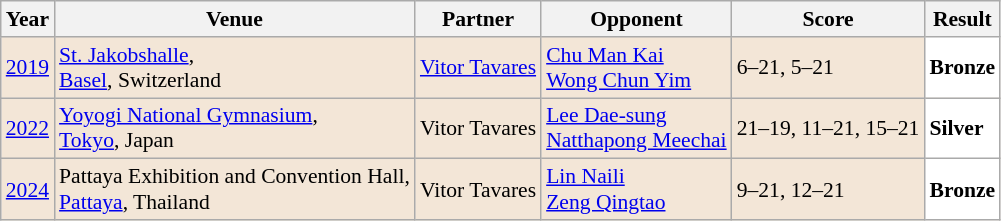<table class="sortable wikitable" style="font-size: 90%;">
<tr>
<th>Year</th>
<th>Venue</th>
<th>Partner</th>
<th>Opponent</th>
<th>Score</th>
<th>Result</th>
</tr>
<tr style="background:#F3E6D7">
<td align="center"><a href='#'>2019</a></td>
<td align="left"><a href='#'>St. Jakobshalle</a>,<br><a href='#'>Basel</a>, Switzerland</td>
<td align="left"> <a href='#'>Vitor Tavares</a></td>
<td align="left"> <a href='#'>Chu Man Kai</a> <br>  <a href='#'>Wong Chun Yim</a></td>
<td align="left">6–21, 5–21</td>
<td style="text-align:left; background:white"> <strong>Bronze</strong></td>
</tr>
<tr style="background:#F3E6D7">
<td align="center"><a href='#'>2022</a></td>
<td align="left"><a href='#'>Yoyogi National Gymnasium</a>,<br><a href='#'>Tokyo</a>, Japan</td>
<td align="left"> Vitor Tavares</td>
<td align="left"> <a href='#'>Lee Dae-sung</a><br>  <a href='#'>Natthapong Meechai</a></td>
<td align="left">21–19, 11–21, 15–21</td>
<td style="text-align:left; background:white"> <strong>Silver</strong></td>
</tr>
<tr style="background:#F3E6D7">
<td align="center"><a href='#'>2024</a></td>
<td align="left">Pattaya Exhibition and Convention Hall,<br><a href='#'>Pattaya</a>, Thailand</td>
<td align="left"> Vitor Tavares</td>
<td align="left"> <a href='#'>Lin Naili</a><br> <a href='#'>Zeng Qingtao</a></td>
<td align="left">9–21, 12–21</td>
<td style="text-align:left; background:white"> <strong>Bronze</strong></td>
</tr>
</table>
